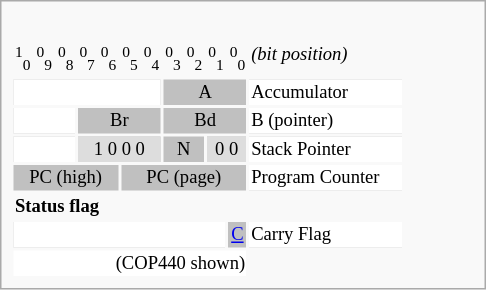<table class="infobox" style="font-size:88%;width:23em;">
<tr>
</tr>
<tr>
<td><br><table style="font-size:88%;">
<tr>
<td style="width:10px; text-align:center;"><sup>1</sup><sub>0</sub></td>
<td style="width:10px; text-align:center;"><sup>0</sup><sub>9</sub></td>
<td style="width:10px; text-align:center;"><sup>0</sup><sub>8</sub></td>
<td style="width:10px; text-align:center;"><sup>0</sup><sub>7</sub></td>
<td style="width:10px; text-align:center;"><sup>0</sup><sub>6</sub></td>
<td style="width:10px; text-align:center;"><sup>0</sup><sub>5</sub></td>
<td style="width:10px; text-align:center;"><sup>0</sup><sub>4</sub></td>
<td style="width:10px; text-align:center;"><sup>0</sup><sub>3</sub></td>
<td style="width:10px; text-align:center;"><sup>0</sup><sub>2</sub></td>
<td style="width:10px; text-align:center;"><sup>0</sup><sub>1</sub></td>
<td style="width:10px; text-align:center;"><sup>0</sup><sub>0</sub></td>
<td style="width:100px;"><em>(bit position)</em></td>
</tr>
<tr>
</tr>
<tr style="background:silver;color:black">
<td style="text-align:center; background:white" colspan="7"></td>
<td style="text-align:center;" colspan="4">A</td>
<td style="width:auto; background:white; color:black;">Accumulator</td>
</tr>
<tr style="background:silver;color:black">
<td style="text-align:center; background:white" colspan="3"></td>
<td style="text-align:center;" colspan="4">Br</td>
<td style="text-align:center;" colspan="4">Bd</td>
<td style="width:auto; background:white; color:black;">B (pointer)</td>
</tr>
<tr style="background:silver;color:black">
<td style="text-align:center; background:white" colspan="3"></td>
<td style="text-align:center;background:#DDD" colspan="4">1 0 0 0</td>
<td style="text-align:center;" colspan="2">N</td>
<td style="text-align:center;background:#DDD" colspan="2">0 0</td>
<td style="width:auto; background:white; color:black;">Stack Pointer</td>
</tr>
<tr style="background:silver;color:black">
<td style="text-align:center;" colspan="5">PC (high)</td>
<td style="text-align:center;" colspan="6">PC (page)</td>
<td style="width:auto; background:white; color:black;">Program Counter</td>
</tr>
<tr>
<td colspan="11"><strong>Status flag</strong></td>
</tr>
<tr style="background:silver;color:black">
<td style="text-align:center; background:white" colspan="10"></td>
<td style="text-align:center;"><a href='#'>C</a></td>
<td style="width:auto; background:white; color:black;">Carry Flag</td>
</tr>
<tr style="background:white;color:black">
<td style="text-align:right;" colspan="11">(COP440 shown)</td>
</tr>
</table>
</td>
</tr>
</table>
